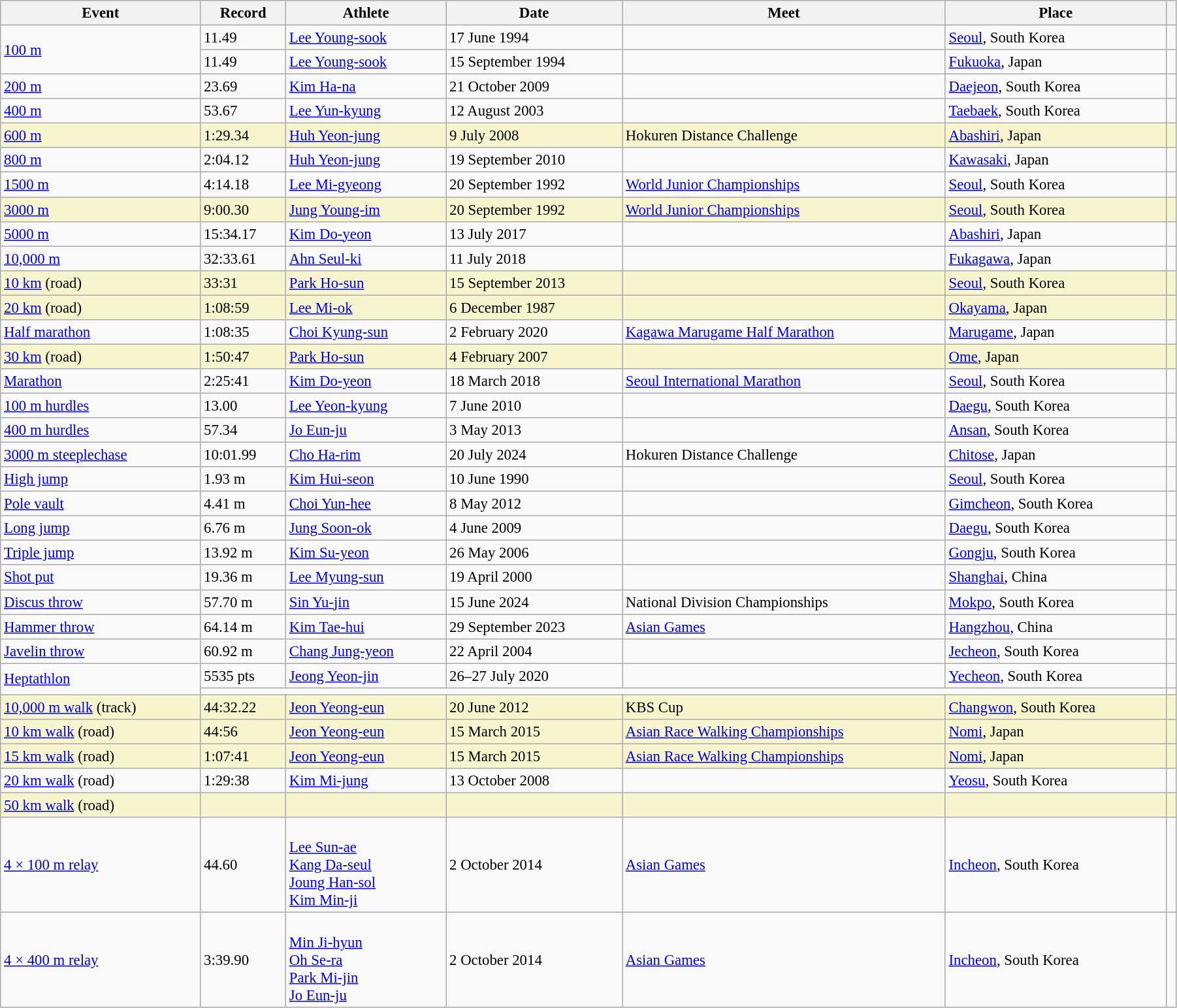<table class="wikitable" style="font-size:95%; width:95%;">
<tr>
<th>Event</th>
<th>Record</th>
<th>Athlete</th>
<th>Date</th>
<th>Meet</th>
<th>Place</th>
<th></th>
</tr>
<tr>
<td rowspan=2><a href='#'>100 m</a></td>
<td>11.49 </td>
<td><a href='#'>Lee Young-sook</a></td>
<td>17 June 1994</td>
<td></td>
<td><a href='#'>Seoul</a>, South Korea</td>
<td></td>
</tr>
<tr>
<td>11.49 </td>
<td><a href='#'>Lee Young-sook</a></td>
<td>15 September 1994</td>
<td></td>
<td><a href='#'>Fukuoka</a>, Japan</td>
<td></td>
</tr>
<tr>
<td><a href='#'>200 m</a></td>
<td>23.69 </td>
<td><a href='#'>Kim Ha-na</a></td>
<td>21 October 2009</td>
<td></td>
<td><a href='#'>Daejeon</a>, South Korea</td>
<td></td>
</tr>
<tr>
<td><a href='#'>400 m</a></td>
<td>53.67</td>
<td><a href='#'>Lee Yun-kyung</a></td>
<td>12 August 2003</td>
<td></td>
<td><a href='#'>Taebaek</a>, South Korea</td>
<td></td>
</tr>
<tr style="background:#f6F5CE;">
<td><a href='#'>600 m</a></td>
<td>1:29.34</td>
<td><a href='#'>Huh Yeon-jung</a></td>
<td>9 July 2008</td>
<td>Hokuren Distance Challenge</td>
<td><a href='#'>Abashiri</a>, Japan</td>
<td></td>
</tr>
<tr>
<td><a href='#'>800 m</a></td>
<td>2:04.12</td>
<td><a href='#'>Huh Yeon-jung</a></td>
<td>19 September 2010</td>
<td></td>
<td><a href='#'>Kawasaki</a>, Japan</td>
<td></td>
</tr>
<tr>
<td><a href='#'>1500 m</a></td>
<td>4:14.18</td>
<td><a href='#'>Lee Mi-gyeong</a></td>
<td>20 September 1992</td>
<td><a href='#'>World Junior Championships</a></td>
<td><a href='#'>Seoul</a>, South Korea</td>
<td></td>
</tr>
<tr style="background:#f6F5CE;">
<td><a href='#'>3000 m</a></td>
<td>9:00.30</td>
<td><a href='#'>Jung Young-im</a></td>
<td>20 September 1992</td>
<td><a href='#'>World Junior Championships</a></td>
<td><a href='#'>Seoul</a>, South Korea</td>
<td></td>
</tr>
<tr>
<td><a href='#'>5000 m</a></td>
<td>15:34.17</td>
<td><a href='#'>Kim Do-yeon</a></td>
<td>13 July 2017</td>
<td></td>
<td><a href='#'>Abashiri</a>, Japan</td>
<td></td>
</tr>
<tr>
<td><a href='#'>10,000 m</a></td>
<td>32:33.61</td>
<td><a href='#'>Ahn Seul-ki</a></td>
<td>11 July 2018</td>
<td></td>
<td><a href='#'>Fukagawa</a>, Japan</td>
<td></td>
</tr>
<tr style="background:#f6F5CE;">
<td><a href='#'>10 km</a> (road)</td>
<td>33:31</td>
<td><a href='#'>Park Ho-sun</a></td>
<td>15 September 2013</td>
<td></td>
<td><a href='#'>Seoul</a>, South Korea</td>
<td></td>
</tr>
<tr style="background:#f6F5CE;">
<td><a href='#'>20 km</a> (road)</td>
<td>1:08:59</td>
<td><a href='#'>Lee Mi-ok</a></td>
<td>6 December 1987</td>
<td></td>
<td><a href='#'>Okayama</a>, Japan</td>
<td></td>
</tr>
<tr>
<td><a href='#'>Half marathon</a></td>
<td>1:08:35</td>
<td><a href='#'>Choi Kyung-sun</a></td>
<td>2 February 2020</td>
<td><a href='#'>Kagawa Marugame Half Marathon</a></td>
<td><a href='#'>Marugame</a>, Japan</td>
<td></td>
</tr>
<tr style="background:#f6F5CE;">
<td><a href='#'>30 km</a> (road)</td>
<td>1:50:47</td>
<td><a href='#'>Park Ho-sun</a></td>
<td>4 February 2007</td>
<td></td>
<td><a href='#'>Ome</a>, Japan</td>
<td></td>
</tr>
<tr>
<td><a href='#'>Marathon</a></td>
<td>2:25:41</td>
<td><a href='#'>Kim Do-yeon</a></td>
<td>18 March 2018</td>
<td><a href='#'>Seoul International Marathon</a></td>
<td><a href='#'>Seoul</a>, South Korea</td>
<td></td>
</tr>
<tr>
<td><a href='#'>100 m hurdles</a></td>
<td>13.00 </td>
<td><a href='#'>Lee Yeon-kyung</a></td>
<td>7 June 2010</td>
<td></td>
<td><a href='#'>Daegu</a>, South Korea</td>
<td></td>
</tr>
<tr>
<td><a href='#'>400 m hurdles</a></td>
<td>57.34</td>
<td><a href='#'>Jo Eun-ju</a></td>
<td>3 May 2013</td>
<td></td>
<td><a href='#'>Ansan</a>, South Korea</td>
<td></td>
</tr>
<tr>
<td><a href='#'>3000 m steeplechase</a></td>
<td>10:01.99</td>
<td><a href='#'>Cho Ha-rim</a></td>
<td>20 July 2024</td>
<td>Hokuren Distance Challenge</td>
<td><a href='#'>Chitose</a>, Japan</td>
<td></td>
</tr>
<tr>
<td><a href='#'>High jump</a></td>
<td>1.93 m</td>
<td><a href='#'>Kim Hui-seon</a></td>
<td>10 June 1990</td>
<td></td>
<td><a href='#'>Seoul</a>, South Korea</td>
<td></td>
</tr>
<tr>
<td><a href='#'>Pole vault</a></td>
<td>4.41 m</td>
<td><a href='#'>Choi Yun-hee</a></td>
<td>8 May 2012</td>
<td></td>
<td><a href='#'>Gimcheon</a>, South Korea</td>
<td></td>
</tr>
<tr>
<td><a href='#'>Long jump</a></td>
<td>6.76 m </td>
<td><a href='#'>Jung Soon-ok</a></td>
<td>4 June 2009</td>
<td></td>
<td><a href='#'>Daegu</a>, South Korea</td>
<td></td>
</tr>
<tr>
<td><a href='#'>Triple jump</a></td>
<td>13.92 m </td>
<td><a href='#'>Kim Su-yeon</a></td>
<td>26 May 2006</td>
<td></td>
<td><a href='#'>Gongju</a>, South Korea</td>
<td></td>
</tr>
<tr>
<td><a href='#'>Shot put</a></td>
<td>19.36 m</td>
<td><a href='#'>Lee Myung-sun</a></td>
<td>19 April 2000</td>
<td></td>
<td><a href='#'>Shanghai</a>, China</td>
<td></td>
</tr>
<tr>
<td><a href='#'>Discus throw</a></td>
<td>57.70 m</td>
<td><a href='#'>Sin Yu-jin</a></td>
<td>15 June 2024</td>
<td>National Division Championships</td>
<td><a href='#'>Mokpo</a>, South Korea</td>
<td></td>
</tr>
<tr>
<td><a href='#'>Hammer throw</a></td>
<td>64.14 m</td>
<td><a href='#'>Kim Tae-hui</a></td>
<td>29 September 2023</td>
<td><a href='#'>Asian Games</a></td>
<td><a href='#'>Hangzhou</a>, China</td>
<td></td>
</tr>
<tr>
<td><a href='#'>Javelin throw</a></td>
<td>60.92 m</td>
<td><a href='#'>Chang Jung-yeon</a></td>
<td>22 April 2004</td>
<td></td>
<td><a href='#'>Jecheon</a>, South Korea</td>
<td></td>
</tr>
<tr>
<td rowspan=2><a href='#'>Heptathlon</a></td>
<td>5535 pts</td>
<td><a href='#'>Jeong Yeon-jin</a></td>
<td>26–27 July 2020</td>
<td></td>
<td><a href='#'>Yecheon</a>, South Korea</td>
<td></td>
</tr>
<tr>
<td colspan=5></td>
<td></td>
</tr>
<tr style="background:#f6F5CE;">
<td><a href='#'>10,000 m walk</a> (track)</td>
<td>44:32.22</td>
<td><a href='#'>Jeon Yeong-eun</a></td>
<td>20 June 2012</td>
<td>KBS Cup</td>
<td><a href='#'>Changwon</a>, South Korea</td>
<td></td>
</tr>
<tr style="background:#f6F5CE;">
<td><a href='#'>10 km walk</a> (road)</td>
<td>44:56</td>
<td><a href='#'>Jeon Yeong-eun</a></td>
<td>15 March 2015</td>
<td><a href='#'>Asian Race Walking Championships</a></td>
<td><a href='#'>Nomi</a>, Japan</td>
<td></td>
</tr>
<tr style="background:#f6F5CE;">
<td><a href='#'>15 km walk</a> (road)</td>
<td>1:07:41</td>
<td><a href='#'>Jeon Yeong-eun</a></td>
<td>15 March 2015</td>
<td><a href='#'>Asian Race Walking Championships</a></td>
<td><a href='#'>Nomi</a>, Japan</td>
<td></td>
</tr>
<tr>
<td><a href='#'>20 km walk</a> (road)</td>
<td>1:29:38</td>
<td><a href='#'>Kim Mi-jung</a></td>
<td>13 October 2008</td>
<td></td>
<td><a href='#'>Yeosu</a>, South Korea</td>
<td></td>
</tr>
<tr style="background:#f6F5CE;">
<td><a href='#'>50 km walk</a> (road)</td>
<td></td>
<td></td>
<td></td>
<td></td>
<td></td>
<td></td>
</tr>
<tr>
<td><a href='#'>4 × 100 m relay</a></td>
<td>44.60</td>
<td><br><a href='#'>Lee Sun-ae</a><br><a href='#'>Kang Da-seul</a><br><a href='#'>Joung Han-sol</a><br><a href='#'>Kim Min-ji</a></td>
<td>2 October 2014</td>
<td><a href='#'>Asian Games</a></td>
<td><a href='#'>Incheon</a>, South Korea</td>
<td></td>
</tr>
<tr>
<td><a href='#'>4 × 400 m relay</a></td>
<td>3:39.90</td>
<td><br><a href='#'>Min Ji-hyun</a><br><a href='#'>Oh Se-ra</a><br><a href='#'>Park Mi-jin</a><br><a href='#'>Jo Eun-ju</a></td>
<td>2 October 2014</td>
<td><a href='#'>Asian Games</a></td>
<td><a href='#'>Incheon</a>, South Korea</td>
<td></td>
</tr>
</table>
